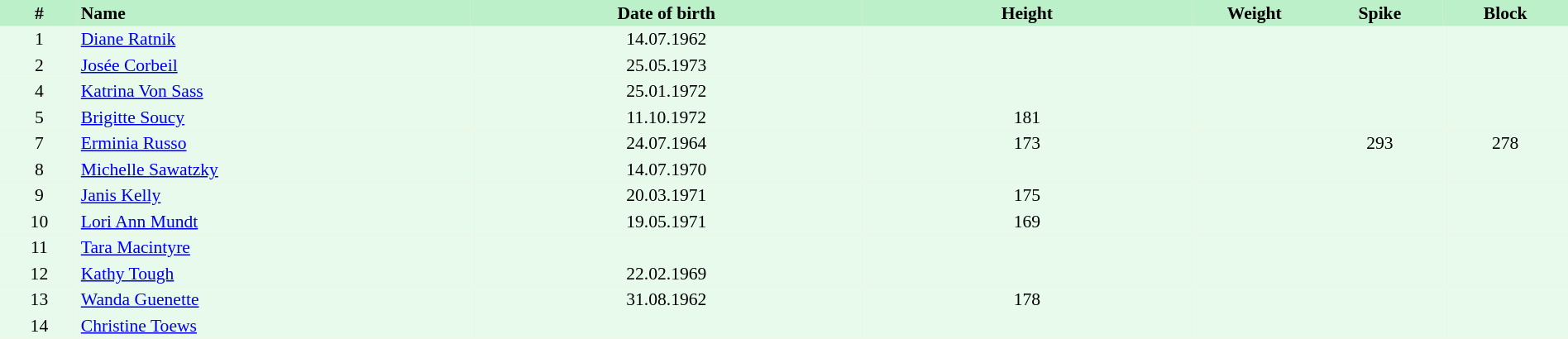<table border=0 cellpadding=2 cellspacing=0  |- bgcolor=#FFECCE style="text-align:center; font-size:90%;" width=100%>
<tr bgcolor=#BBF0C9>
<th width=5%>#</th>
<th width=25% align=left>Name</th>
<th width=25%>Date of birth</th>
<th width=21%>Height</th>
<th width=8%>Weight</th>
<th width=8%>Spike</th>
<th width=8%>Block</th>
</tr>
<tr bgcolor=#E7FAEC>
<td>1</td>
<td align=left><a href='#'>Diane Ratnik</a></td>
<td>14.07.1962</td>
<td></td>
<td></td>
<td></td>
<td></td>
</tr>
<tr bgcolor=#E7FAEC>
<td>2</td>
<td align=left><a href='#'>Josée Corbeil</a></td>
<td>25.05.1973</td>
<td></td>
<td></td>
<td></td>
<td></td>
</tr>
<tr bgcolor=#E7FAEC>
<td>4</td>
<td align=left><a href='#'>Katrina Von Sass</a></td>
<td>25.01.1972</td>
<td></td>
<td></td>
<td></td>
<td></td>
</tr>
<tr bgcolor=#E7FAEC>
<td>5</td>
<td align=left><a href='#'>Brigitte Soucy</a></td>
<td>11.10.1972</td>
<td>181</td>
<td></td>
<td></td>
<td></td>
</tr>
<tr bgcolor=#E7FAEC>
<td>7</td>
<td align=left><a href='#'>Erminia Russo</a></td>
<td>24.07.1964</td>
<td>173</td>
<td></td>
<td>293</td>
<td>278</td>
</tr>
<tr bgcolor=#E7FAEC>
<td>8</td>
<td align=left><a href='#'>Michelle Sawatzky</a></td>
<td>14.07.1970</td>
<td></td>
<td></td>
<td></td>
<td></td>
</tr>
<tr bgcolor=#E7FAEC>
<td>9</td>
<td align=left><a href='#'>Janis Kelly</a></td>
<td>20.03.1971</td>
<td>175</td>
<td></td>
<td></td>
<td></td>
</tr>
<tr bgcolor=#E7FAEC>
<td>10</td>
<td align=left><a href='#'>Lori Ann Mundt</a></td>
<td>19.05.1971</td>
<td>169</td>
<td></td>
<td></td>
<td></td>
</tr>
<tr bgcolor=#E7FAEC>
<td>11</td>
<td align=left><a href='#'>Tara Macintyre</a></td>
<td></td>
<td></td>
<td></td>
<td></td>
<td></td>
</tr>
<tr bgcolor=#E7FAEC>
<td>12</td>
<td align=left><a href='#'>Kathy Tough</a></td>
<td>22.02.1969</td>
<td></td>
<td></td>
<td></td>
<td></td>
</tr>
<tr bgcolor=#E7FAEC>
<td>13</td>
<td align=left><a href='#'>Wanda Guenette</a></td>
<td>31.08.1962</td>
<td>178</td>
<td></td>
<td></td>
<td></td>
</tr>
<tr bgcolor=#E7FAEC>
<td>14</td>
<td align=left><a href='#'>Christine Toews</a></td>
<td></td>
<td></td>
<td></td>
<td></td>
<td></td>
</tr>
</table>
